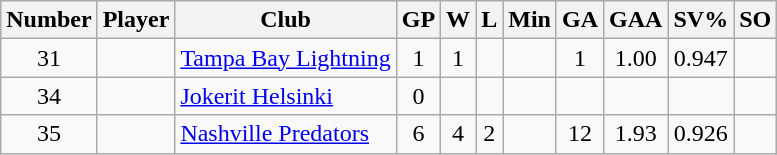<table class="wikitable sortable" style="text-align: center;">
<tr>
<th>Number</th>
<th>Player</th>
<th>Club</th>
<th>GP</th>
<th>W</th>
<th>L</th>
<th>Min</th>
<th>GA</th>
<th>GAA</th>
<th>SV%</th>
<th>SO</th>
</tr>
<tr>
<td>31</td>
<td align=left></td>
<td align=left><a href='#'>Tampa Bay Lightning</a></td>
<td>1</td>
<td>1</td>
<td></td>
<td></td>
<td>1</td>
<td>1.00</td>
<td>0.947</td>
<td></td>
</tr>
<tr>
<td>34</td>
<td align=left></td>
<td align=left><a href='#'>Jokerit Helsinki</a></td>
<td>0</td>
<td></td>
<td></td>
<td></td>
<td></td>
<td></td>
<td></td>
<td></td>
</tr>
<tr>
<td>35</td>
<td align=left></td>
<td align=left><a href='#'>Nashville Predators</a></td>
<td>6</td>
<td>4</td>
<td>2</td>
<td></td>
<td>12</td>
<td>1.93</td>
<td>0.926</td>
<td></td>
</tr>
</table>
